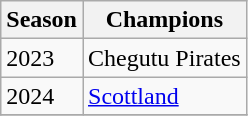<table class="wikitable sortable">
<tr>
<th>Season</th>
<th>Champions</th>
</tr>
<tr>
<td>2023</td>
<td>Chegutu Pirates</td>
</tr>
<tr>
<td>2024</td>
<td><a href='#'>Scottland</a></td>
</tr>
<tr>
</tr>
</table>
